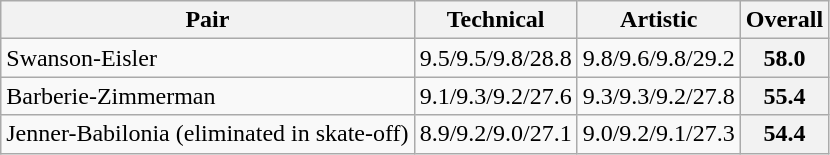<table class="wikitable">
<tr>
<th>Pair</th>
<th>Technical</th>
<th>Artistic</th>
<th>Overall</th>
</tr>
<tr>
<td>Swanson-Eisler</td>
<td>9.5/9.5/9.8/28.8</td>
<td>9.8/9.6/9.8/29.2</td>
<th>58.0</th>
</tr>
<tr>
<td>Barberie-Zimmerman</td>
<td>9.1/9.3/9.2/27.6</td>
<td>9.3/9.3/9.2/27.8</td>
<th>55.4</th>
</tr>
<tr>
<td>Jenner-Babilonia (eliminated in skate-off)</td>
<td>8.9/9.2/9.0/27.1</td>
<td>9.0/9.2/9.1/27.3</td>
<th>54.4</th>
</tr>
</table>
